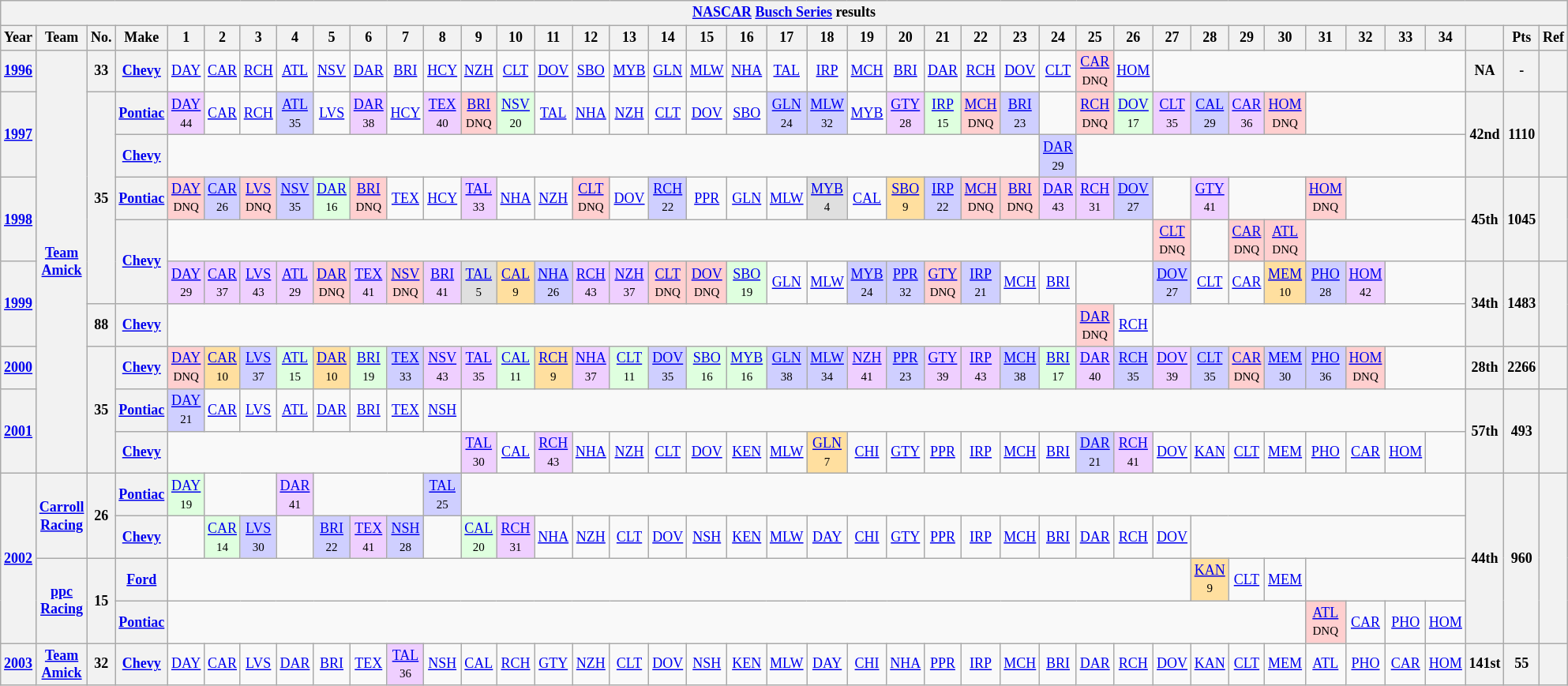<table class="wikitable" style="text-align:center; font-size:75%">
<tr>
<th colspan=42><a href='#'>NASCAR</a> <a href='#'>Busch Series</a> results</th>
</tr>
<tr>
<th>Year</th>
<th>Team</th>
<th>No.</th>
<th>Make</th>
<th>1</th>
<th>2</th>
<th>3</th>
<th>4</th>
<th>5</th>
<th>6</th>
<th>7</th>
<th>8</th>
<th>9</th>
<th>10</th>
<th>11</th>
<th>12</th>
<th>13</th>
<th>14</th>
<th>15</th>
<th>16</th>
<th>17</th>
<th>18</th>
<th>19</th>
<th>20</th>
<th>21</th>
<th>22</th>
<th>23</th>
<th>24</th>
<th>25</th>
<th>26</th>
<th>27</th>
<th>28</th>
<th>29</th>
<th>30</th>
<th>31</th>
<th>32</th>
<th>33</th>
<th>34</th>
<th></th>
<th>Pts</th>
<th>Ref</th>
</tr>
<tr>
<th><a href='#'>1996</a></th>
<th rowspan=10><a href='#'>Team Amick</a></th>
<th>33</th>
<th><a href='#'>Chevy</a></th>
<td><a href='#'>DAY</a></td>
<td><a href='#'>CAR</a></td>
<td><a href='#'>RCH</a></td>
<td><a href='#'>ATL</a></td>
<td><a href='#'>NSV</a></td>
<td><a href='#'>DAR</a></td>
<td><a href='#'>BRI</a></td>
<td><a href='#'>HCY</a></td>
<td><a href='#'>NZH</a></td>
<td><a href='#'>CLT</a></td>
<td><a href='#'>DOV</a></td>
<td><a href='#'>SBO</a></td>
<td><a href='#'>MYB</a></td>
<td><a href='#'>GLN</a></td>
<td><a href='#'>MLW</a></td>
<td><a href='#'>NHA</a></td>
<td><a href='#'>TAL</a></td>
<td><a href='#'>IRP</a></td>
<td><a href='#'>MCH</a></td>
<td><a href='#'>BRI</a></td>
<td><a href='#'>DAR</a></td>
<td><a href='#'>RCH</a></td>
<td><a href='#'>DOV</a></td>
<td><a href='#'>CLT</a></td>
<td style="background:#FFCFCF;"><a href='#'>CAR</a><br><small>DNQ</small></td>
<td><a href='#'>HOM</a></td>
<td colspan=8></td>
<th>NA</th>
<th>-</th>
<th></th>
</tr>
<tr>
<th rowspan=2><a href='#'>1997</a></th>
<th rowspan=5>35</th>
<th><a href='#'>Pontiac</a></th>
<td style="background:#EFCFFF;"><a href='#'>DAY</a><br><small>44</small></td>
<td><a href='#'>CAR</a></td>
<td><a href='#'>RCH</a></td>
<td style="background:#CFCFFF;"><a href='#'>ATL</a><br><small>35</small></td>
<td><a href='#'>LVS</a></td>
<td style="background:#EFCFFF;"><a href='#'>DAR</a><br><small>38</small></td>
<td><a href='#'>HCY</a></td>
<td style="background:#EFCFFF;"><a href='#'>TEX</a><br><small>40</small></td>
<td style="background:#FFCFCF;"><a href='#'>BRI</a><br><small>DNQ</small></td>
<td style="background:#DFFFDF;"><a href='#'>NSV</a><br><small>20</small></td>
<td><a href='#'>TAL</a></td>
<td><a href='#'>NHA</a></td>
<td><a href='#'>NZH</a></td>
<td><a href='#'>CLT</a></td>
<td><a href='#'>DOV</a></td>
<td><a href='#'>SBO</a></td>
<td style="background:#CFCFFF;"><a href='#'>GLN</a><br><small>24</small></td>
<td style="background:#CFCFFF;"><a href='#'>MLW</a><br><small>32</small></td>
<td><a href='#'>MYB</a></td>
<td style="background:#EFCFFF;"><a href='#'>GTY</a><br><small>28</small></td>
<td style="background:#DFFFDF;"><a href='#'>IRP</a><br><small>15</small></td>
<td style="background:#FFCFCF;"><a href='#'>MCH</a><br><small>DNQ</small></td>
<td style="background:#CFCFFF;"><a href='#'>BRI</a><br><small>23</small></td>
<td></td>
<td style="background:#FFCFCF;"><a href='#'>RCH</a><br><small>DNQ</small></td>
<td style="background:#DFFFDF;"><a href='#'>DOV</a><br><small>17</small></td>
<td style="background:#EFCFFF;"><a href='#'>CLT</a><br><small>35</small></td>
<td style="background:#CFCFFF;"><a href='#'>CAL</a><br><small>29</small></td>
<td style="background:#EFCFFF;"><a href='#'>CAR</a><br><small>36</small></td>
<td style="background:#FFCFCF;"><a href='#'>HOM</a><br><small>DNQ</small></td>
<td colspan=4></td>
<th rowspan=2>42nd</th>
<th rowspan=2>1110</th>
<th rowspan=2></th>
</tr>
<tr>
<th><a href='#'>Chevy</a></th>
<td colspan=23></td>
<td style="background:#CFCFFF;"><a href='#'>DAR</a><br><small>29</small></td>
<td colspan=10></td>
</tr>
<tr>
<th rowspan=2><a href='#'>1998</a></th>
<th><a href='#'>Pontiac</a></th>
<td style="background:#FFCFCF;"><a href='#'>DAY</a><br><small>DNQ</small></td>
<td style="background:#CFCFFF;"><a href='#'>CAR</a><br><small>26</small></td>
<td style="background:#FFCFCF;"><a href='#'>LVS</a><br><small>DNQ</small></td>
<td style="background:#CFCFFF;"><a href='#'>NSV</a><br><small>35</small></td>
<td style="background:#DFFFDF;"><a href='#'>DAR</a><br><small>16</small></td>
<td style="background:#FFCFCF;"><a href='#'>BRI</a><br><small>DNQ</small></td>
<td><a href='#'>TEX</a></td>
<td><a href='#'>HCY</a></td>
<td style="background:#EFCFFF;"><a href='#'>TAL</a><br><small>33</small></td>
<td><a href='#'>NHA</a></td>
<td><a href='#'>NZH</a></td>
<td style="background:#FFCFCF;"><a href='#'>CLT</a><br><small>DNQ</small></td>
<td><a href='#'>DOV</a></td>
<td style="background:#CFCFFF;"><a href='#'>RCH</a><br><small>22</small></td>
<td><a href='#'>PPR</a></td>
<td><a href='#'>GLN</a></td>
<td><a href='#'>MLW</a></td>
<td style="background:#DFDFDF;"><a href='#'>MYB</a><br><small>4</small></td>
<td><a href='#'>CAL</a></td>
<td style="background:#FFDF9F;"><a href='#'>SBO</a><br><small>9</small></td>
<td style="background:#CFCFFF;"><a href='#'>IRP</a><br><small>22</small></td>
<td style="background:#FFCFCF;"><a href='#'>MCH</a><br><small>DNQ</small></td>
<td style="background:#FFCFCF;"><a href='#'>BRI</a><br><small>DNQ</small></td>
<td style="background:#EFCFFF;"><a href='#'>DAR</a><br><small>43</small></td>
<td style="background:#EFCFFF;"><a href='#'>RCH</a><br><small>31</small></td>
<td style="background:#CFCFFF;"><a href='#'>DOV</a><br><small>27</small></td>
<td></td>
<td style="background:#EFCFFF;"><a href='#'>GTY</a><br><small>41</small></td>
<td colspan=2></td>
<td style="background:#FFCFCF;"><a href='#'>HOM</a><br><small>DNQ</small></td>
<td colspan=3></td>
<th rowspan=2>45th</th>
<th rowspan=2>1045</th>
<th rowspan=2></th>
</tr>
<tr>
<th rowspan=2><a href='#'>Chevy</a></th>
<td colspan=26></td>
<td style="background:#FFCFCF;"><a href='#'>CLT</a><br><small>DNQ</small></td>
<td></td>
<td style="background:#FFCFCF;"><a href='#'>CAR</a><br><small>DNQ</small></td>
<td style="background:#FFCFCF;"><a href='#'>ATL</a><br><small>DNQ</small></td>
<td colspan=4></td>
</tr>
<tr>
<th rowspan=2><a href='#'>1999</a></th>
<td style="background:#EFCFFF;"><a href='#'>DAY</a><br><small>29</small></td>
<td style="background:#EFCFFF;"><a href='#'>CAR</a><br><small>37</small></td>
<td style="background:#EFCFFF;"><a href='#'>LVS</a><br><small>43</small></td>
<td style="background:#EFCFFF;"><a href='#'>ATL</a><br><small>29</small></td>
<td style="background:#FFCFCF;"><a href='#'>DAR</a><br><small>DNQ</small></td>
<td style="background:#EFCFFF;"><a href='#'>TEX</a><br><small>41</small></td>
<td style="background:#FFCFCF;"><a href='#'>NSV</a><br><small>DNQ</small></td>
<td style="background:#EFCFFF;"><a href='#'>BRI</a><br><small>41</small></td>
<td style="background:#DFDFDF;"><a href='#'>TAL</a><br><small>5</small></td>
<td style="background:#FFDF9F;"><a href='#'>CAL</a><br><small>9</small></td>
<td style="background:#CFCFFF;"><a href='#'>NHA</a><br><small>26</small></td>
<td style="background:#EFCFFF;"><a href='#'>RCH</a><br><small>43</small></td>
<td style="background:#EFCFFF;"><a href='#'>NZH</a><br><small>37</small></td>
<td style="background:#FFCFCF;"><a href='#'>CLT</a><br><small>DNQ</small></td>
<td style="background:#FFCFCF;"><a href='#'>DOV</a><br><small>DNQ</small></td>
<td style="background:#DFFFDF;"><a href='#'>SBO</a><br><small>19</small></td>
<td><a href='#'>GLN</a></td>
<td><a href='#'>MLW</a></td>
<td style="background:#CFCFFF;"><a href='#'>MYB</a><br><small>24</small></td>
<td style="background:#CFCFFF;"><a href='#'>PPR</a><br><small>32</small></td>
<td style="background:#FFCFCF;"><a href='#'>GTY</a><br><small>DNQ</small></td>
<td style="background:#CFCFFF;"><a href='#'>IRP</a><br><small>21</small></td>
<td><a href='#'>MCH</a></td>
<td><a href='#'>BRI</a></td>
<td colspan=2></td>
<td style="background:#CFCFFF;"><a href='#'>DOV</a><br><small>27</small></td>
<td><a href='#'>CLT</a></td>
<td><a href='#'>CAR</a></td>
<td style="background:#FFDF9F;"><a href='#'>MEM</a><br><small>10</small></td>
<td style="background:#CFCFFF;"><a href='#'>PHO</a><br><small>28</small></td>
<td style="background:#EFCFFF;"><a href='#'>HOM</a><br><small>42</small></td>
<td colspan=2></td>
<th rowspan=2>34th</th>
<th rowspan=2>1483</th>
<th rowspan=2></th>
</tr>
<tr>
<th>88</th>
<th><a href='#'>Chevy</a></th>
<td colspan=24></td>
<td style="background:#FFCFCF;"><a href='#'>DAR</a><br><small>DNQ</small></td>
<td><a href='#'>RCH</a></td>
<td colspan=8></td>
</tr>
<tr>
<th><a href='#'>2000</a></th>
<th rowspan=3>35</th>
<th><a href='#'>Chevy</a></th>
<td style="background:#FFCFCF;"><a href='#'>DAY</a><br><small>DNQ</small></td>
<td style="background:#FFDF9F;"><a href='#'>CAR</a><br><small>10</small></td>
<td style="background:#CFCFFF;"><a href='#'>LVS</a><br><small>37</small></td>
<td style="background:#DFFFDF;"><a href='#'>ATL</a><br><small>15</small></td>
<td style="background:#FFDF9F;"><a href='#'>DAR</a><br><small>10</small></td>
<td style="background:#DFFFDF;"><a href='#'>BRI</a><br><small>19</small></td>
<td style="background:#CFCFFF;"><a href='#'>TEX</a><br><small>33</small></td>
<td style="background:#EFCFFF;"><a href='#'>NSV</a><br><small>43</small></td>
<td style="background:#EFCFFF;"><a href='#'>TAL</a><br><small>35</small></td>
<td style="background:#DFFFDF;"><a href='#'>CAL</a><br><small>11</small></td>
<td style="background:#FFDF9F;"><a href='#'>RCH</a><br><small>9</small></td>
<td style="background:#EFCFFF;"><a href='#'>NHA</a><br><small>37</small></td>
<td style="background:#DFFFDF;"><a href='#'>CLT</a><br><small>11</small></td>
<td style="background:#CFCFFF;"><a href='#'>DOV</a><br><small>35</small></td>
<td style="background:#DFFFDF;"><a href='#'>SBO</a><br><small>16</small></td>
<td style="background:#DFFFDF;"><a href='#'>MYB</a><br><small>16</small></td>
<td style="background:#CFCFFF;"><a href='#'>GLN</a><br><small>38</small></td>
<td style="background:#CFCFFF;"><a href='#'>MLW</a><br><small>34</small></td>
<td style="background:#EFCFFF;"><a href='#'>NZH</a><br><small>41</small></td>
<td style="background:#CFCFFF;"><a href='#'>PPR</a><br><small>23</small></td>
<td style="background:#EFCFFF;"><a href='#'>GTY</a><br><small>39</small></td>
<td style="background:#EFCFFF;"><a href='#'>IRP</a><br><small>43</small></td>
<td style="background:#CFCFFF;"><a href='#'>MCH</a><br><small>38</small></td>
<td style="background:#DFFFDF;"><a href='#'>BRI</a><br><small>17</small></td>
<td style="background:#EFCFFF;"><a href='#'>DAR</a><br><small>40</small></td>
<td style="background:#CFCFFF;"><a href='#'>RCH</a><br><small>35</small></td>
<td style="background:#EFCFFF;"><a href='#'>DOV</a><br><small>39</small></td>
<td style="background:#CFCFFF;"><a href='#'>CLT</a><br><small>35</small></td>
<td style="background:#FFCFCF;"><a href='#'>CAR</a><br><small>DNQ</small></td>
<td style="background:#CFCFFF;"><a href='#'>MEM</a><br><small>30</small></td>
<td style="background:#CFCFFF;"><a href='#'>PHO</a><br><small>36</small></td>
<td style="background:#FFCFCF;"><a href='#'>HOM</a><br><small>DNQ</small></td>
<td colspan=2></td>
<th>28th</th>
<th>2266</th>
<th></th>
</tr>
<tr>
<th rowspan=2><a href='#'>2001</a></th>
<th><a href='#'>Pontiac</a></th>
<td style="background:#CFCFFF;"><a href='#'>DAY</a><br><small>21</small></td>
<td><a href='#'>CAR</a></td>
<td><a href='#'>LVS</a></td>
<td><a href='#'>ATL</a></td>
<td><a href='#'>DAR</a></td>
<td><a href='#'>BRI</a></td>
<td><a href='#'>TEX</a></td>
<td><a href='#'>NSH</a></td>
<td colspan=26></td>
<th rowspan=2>57th</th>
<th rowspan=2>493</th>
<th rowspan=2></th>
</tr>
<tr>
<th><a href='#'>Chevy</a></th>
<td colspan=8></td>
<td style="background:#EFCFFF;"><a href='#'>TAL</a><br><small>30</small></td>
<td><a href='#'>CAL</a></td>
<td style="background:#EFCFFF;"><a href='#'>RCH</a><br><small>43</small></td>
<td><a href='#'>NHA</a></td>
<td><a href='#'>NZH</a></td>
<td><a href='#'>CLT</a></td>
<td><a href='#'>DOV</a></td>
<td><a href='#'>KEN</a></td>
<td><a href='#'>MLW</a></td>
<td style="background:#FFDF9F;"><a href='#'>GLN</a><br><small>7</small></td>
<td><a href='#'>CHI</a></td>
<td><a href='#'>GTY</a></td>
<td><a href='#'>PPR</a></td>
<td><a href='#'>IRP</a></td>
<td><a href='#'>MCH</a></td>
<td><a href='#'>BRI</a></td>
<td style="background:#CFCFFF;"><a href='#'>DAR</a><br><small>21</small></td>
<td style="background:#EFCFFF;"><a href='#'>RCH</a><br><small>41</small></td>
<td><a href='#'>DOV</a></td>
<td><a href='#'>KAN</a></td>
<td><a href='#'>CLT</a></td>
<td><a href='#'>MEM</a></td>
<td><a href='#'>PHO</a></td>
<td><a href='#'>CAR</a></td>
<td><a href='#'>HOM</a></td>
<td></td>
</tr>
<tr>
<th rowspan=4><a href='#'>2002</a></th>
<th rowspan=2><a href='#'>Carroll Racing</a></th>
<th rowspan=2>26</th>
<th><a href='#'>Pontiac</a></th>
<td style="background:#DFFFDF;"><a href='#'>DAY</a><br><small>19</small></td>
<td colspan=2></td>
<td style="background:#EFCFFF;"><a href='#'>DAR</a><br><small>41</small></td>
<td colspan=3></td>
<td style="background:#CFCFFF;"><a href='#'>TAL</a><br><small>25</small></td>
<td colspan=26></td>
<th rowspan=4>44th</th>
<th rowspan=4>960</th>
<th rowspan=4></th>
</tr>
<tr>
<th><a href='#'>Chevy</a></th>
<td></td>
<td style="background:#DFFFDF;"><a href='#'>CAR</a><br><small>14</small></td>
<td style="background:#CFCFFF;"><a href='#'>LVS</a><br><small>30</small></td>
<td></td>
<td style="background:#CFCFFF;"><a href='#'>BRI</a><br><small>22</small></td>
<td style="background:#EFCFFF;"><a href='#'>TEX</a><br><small>41</small></td>
<td style="background:#CFCFFF;"><a href='#'>NSH</a><br><small>28</small></td>
<td></td>
<td style="background:#DFFFDF;"><a href='#'>CAL</a><br><small>20</small></td>
<td style="background:#EFCFFF;"><a href='#'>RCH</a><br><small>31</small></td>
<td><a href='#'>NHA</a></td>
<td><a href='#'>NZH</a></td>
<td><a href='#'>CLT</a></td>
<td><a href='#'>DOV</a></td>
<td><a href='#'>NSH</a></td>
<td><a href='#'>KEN</a></td>
<td><a href='#'>MLW</a></td>
<td><a href='#'>DAY</a></td>
<td><a href='#'>CHI</a></td>
<td><a href='#'>GTY</a></td>
<td><a href='#'>PPR</a></td>
<td><a href='#'>IRP</a></td>
<td><a href='#'>MCH</a></td>
<td><a href='#'>BRI</a></td>
<td><a href='#'>DAR</a></td>
<td><a href='#'>RCH</a></td>
<td><a href='#'>DOV</a></td>
<td colspan=7></td>
</tr>
<tr>
<th rowspan=2><a href='#'>ppc Racing</a></th>
<th rowspan=2>15</th>
<th><a href='#'>Ford</a></th>
<td colspan=27></td>
<td style="background:#FFDF9F;"><a href='#'>KAN</a><br><small>9</small></td>
<td><a href='#'>CLT</a></td>
<td><a href='#'>MEM</a></td>
<td colspan=4></td>
</tr>
<tr>
<th><a href='#'>Pontiac</a></th>
<td colspan=30></td>
<td style="background:#FFCFCF;"><a href='#'>ATL</a><br><small>DNQ</small></td>
<td><a href='#'>CAR</a></td>
<td><a href='#'>PHO</a></td>
<td><a href='#'>HOM</a></td>
</tr>
<tr>
<th><a href='#'>2003</a></th>
<th><a href='#'>Team Amick</a></th>
<th>32</th>
<th><a href='#'>Chevy</a></th>
<td><a href='#'>DAY</a></td>
<td><a href='#'>CAR</a></td>
<td><a href='#'>LVS</a></td>
<td><a href='#'>DAR</a></td>
<td><a href='#'>BRI</a></td>
<td><a href='#'>TEX</a></td>
<td style="background:#EFCFFF;"><a href='#'>TAL</a><br><small>36</small></td>
<td><a href='#'>NSH</a></td>
<td><a href='#'>CAL</a></td>
<td><a href='#'>RCH</a></td>
<td><a href='#'>GTY</a></td>
<td><a href='#'>NZH</a></td>
<td><a href='#'>CLT</a></td>
<td><a href='#'>DOV</a></td>
<td><a href='#'>NSH</a></td>
<td><a href='#'>KEN</a></td>
<td><a href='#'>MLW</a></td>
<td><a href='#'>DAY</a></td>
<td><a href='#'>CHI</a></td>
<td><a href='#'>NHA</a></td>
<td><a href='#'>PPR</a></td>
<td><a href='#'>IRP</a></td>
<td><a href='#'>MCH</a></td>
<td><a href='#'>BRI</a></td>
<td><a href='#'>DAR</a></td>
<td><a href='#'>RCH</a></td>
<td><a href='#'>DOV</a></td>
<td><a href='#'>KAN</a></td>
<td><a href='#'>CLT</a></td>
<td><a href='#'>MEM</a></td>
<td><a href='#'>ATL</a></td>
<td><a href='#'>PHO</a></td>
<td><a href='#'>CAR</a></td>
<td><a href='#'>HOM</a></td>
<th>141st</th>
<th>55</th>
<th></th>
</tr>
</table>
